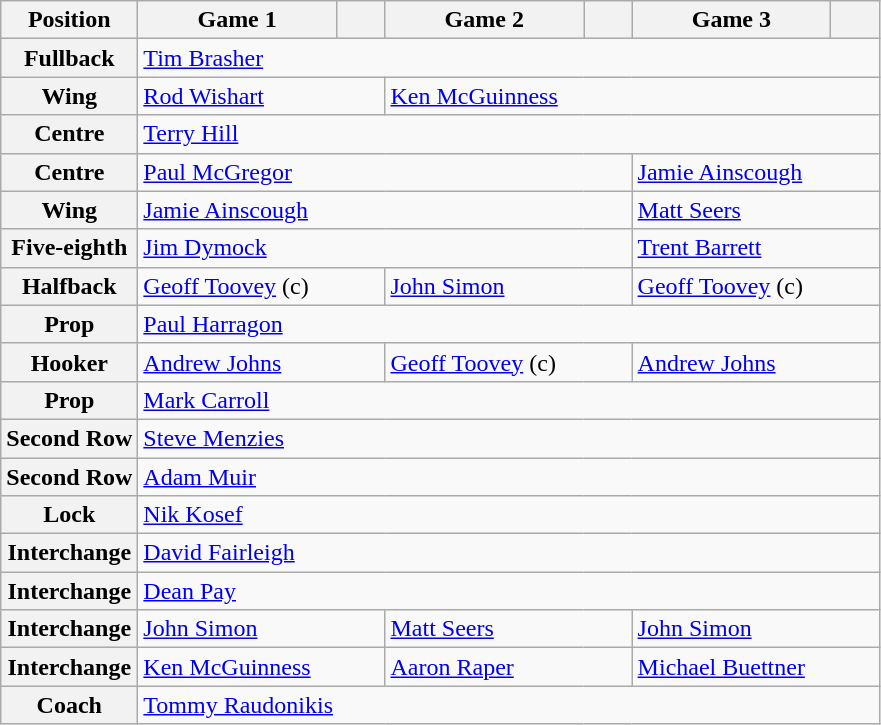<table class="wikitable">
<tr>
<th>Position</th>
<th style="width:125px;">Game 1</th>
<th style="width:25px;"></th>
<th style="width:125px;">Game 2</th>
<th style="width:25px;"></th>
<th style="width:125px;">Game 3</th>
<th style="width:25px;"></th>
</tr>
<tr>
<th>Fullback</th>
<td colspan="6"> <a href='#'>Tim Brasher</a></td>
</tr>
<tr>
<th>Wing</th>
<td colspan="2"> <a href='#'>Rod Wishart</a></td>
<td colspan="4"> <a href='#'>Ken McGuinness</a></td>
</tr>
<tr>
<th>Centre</th>
<td colspan="6"> <a href='#'>Terry Hill</a></td>
</tr>
<tr>
<th>Centre</th>
<td colspan="4"> <a href='#'>Paul McGregor</a></td>
<td colspan="2"> <a href='#'>Jamie Ainscough</a></td>
</tr>
<tr>
<th>Wing</th>
<td colspan="4"> <a href='#'>Jamie Ainscough</a></td>
<td colspan="2"> <a href='#'>Matt Seers</a></td>
</tr>
<tr>
<th>Five-eighth</th>
<td colspan="4"> <a href='#'>Jim Dymock</a></td>
<td colspan="2"> <a href='#'>Trent Barrett</a></td>
</tr>
<tr>
<th>Halfback</th>
<td colspan="2"> <a href='#'>Geoff Toovey</a> (c)</td>
<td colspan="2"> <a href='#'>John Simon</a></td>
<td colspan="2"> <a href='#'>Geoff Toovey</a> (c)</td>
</tr>
<tr>
<th>Prop</th>
<td colspan="6"> <a href='#'>Paul Harragon</a></td>
</tr>
<tr>
<th>Hooker</th>
<td colspan="2"> <a href='#'>Andrew Johns</a></td>
<td colspan="2"> <a href='#'>Geoff Toovey</a> (c)</td>
<td colspan="2"> <a href='#'>Andrew Johns</a></td>
</tr>
<tr>
<th>Prop</th>
<td colspan="6"> <a href='#'>Mark Carroll</a></td>
</tr>
<tr>
<th>Second Row</th>
<td colspan="6"> <a href='#'>Steve Menzies</a></td>
</tr>
<tr>
<th>Second Row</th>
<td colspan="6"> <a href='#'>Adam Muir</a></td>
</tr>
<tr>
<th>Lock</th>
<td colspan="6"> <a href='#'>Nik Kosef</a></td>
</tr>
<tr>
<th>Interchange</th>
<td colspan="6"> <a href='#'>David Fairleigh</a></td>
</tr>
<tr>
<th>Interchange</th>
<td colspan="6"> <a href='#'>Dean Pay</a></td>
</tr>
<tr>
<th>Interchange</th>
<td colspan="2"> <a href='#'>John Simon</a></td>
<td colspan="2"> <a href='#'>Matt Seers</a></td>
<td colspan="2"> <a href='#'>John Simon</a></td>
</tr>
<tr>
<th>Interchange</th>
<td colspan="2"> <a href='#'>Ken McGuinness</a></td>
<td colspan="2"> <a href='#'>Aaron Raper</a></td>
<td colspan="2"> <a href='#'>Michael Buettner</a></td>
</tr>
<tr>
<th>Coach</th>
<td colspan="6"> <a href='#'>Tommy Raudonikis</a></td>
</tr>
</table>
